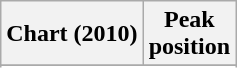<table class="wikitable sortable plainrowheaders" style="text-align:center">
<tr>
<th scope="col">Chart (2010)</th>
<th scope="col">Peak<br>position</th>
</tr>
<tr>
</tr>
<tr>
</tr>
<tr>
</tr>
<tr>
</tr>
<tr>
</tr>
<tr>
</tr>
<tr>
</tr>
<tr>
</tr>
<tr>
</tr>
</table>
